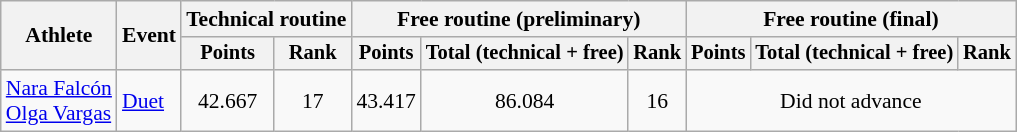<table class="wikitable" style="font-size:90%">
<tr>
<th rowspan="2">Athlete</th>
<th rowspan="2">Event</th>
<th colspan=2>Technical routine</th>
<th colspan=3>Free routine (preliminary)</th>
<th colspan=3>Free routine (final)</th>
</tr>
<tr style="font-size:95%">
<th>Points</th>
<th>Rank</th>
<th>Points</th>
<th>Total (technical + free)</th>
<th>Rank</th>
<th>Points</th>
<th>Total (technical + free)</th>
<th>Rank</th>
</tr>
<tr align=center>
<td align=left><a href='#'>Nara Falcón</a><br><a href='#'>Olga Vargas</a></td>
<td align=left><a href='#'>Duet</a></td>
<td>42.667</td>
<td>17</td>
<td>43.417</td>
<td>86.084</td>
<td>16</td>
<td colspan=3>Did not advance</td>
</tr>
</table>
